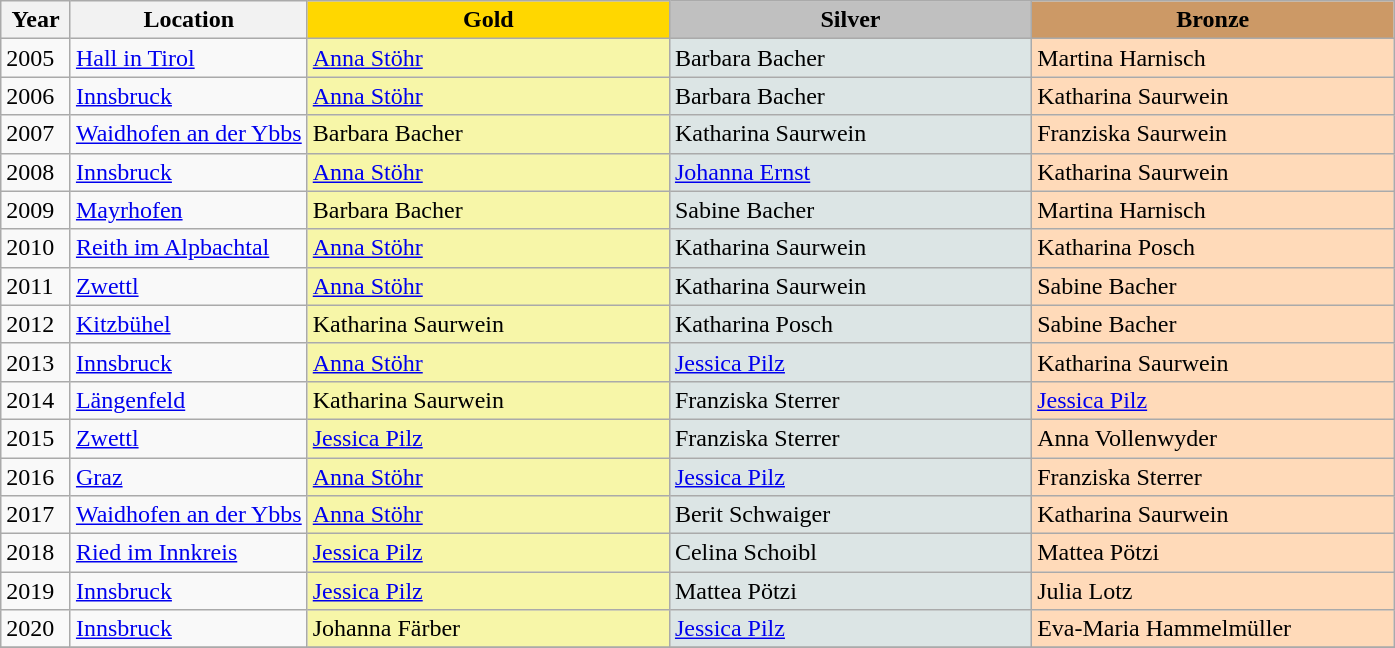<table class="wikitable sortable">
<tr>
<th class="hintergrundfarbe6" style="width:5%;">Year</th>
<th class="hintergrundfarbe6" style="width:17%;">Location</th>
<th style="background-color:gold; width:26%;">Gold</th>
<th style="background-color:silver; width:26%;">Silver</th>
<th style="background-color:#CC9966; width:26%;">Bronze</th>
</tr>
<tr>
<td>2005</td>
<td><a href='#'>Hall in Tirol</a></td>
<td bgcolor="#F7F6A8"><a href='#'>Anna Stöhr</a></td>
<td bgcolor="#DCE5E5">Barbara Bacher</td>
<td bgcolor="#FFDAB9">Martina Harnisch</td>
</tr>
<tr>
<td>2006</td>
<td><a href='#'>Innsbruck</a></td>
<td bgcolor="#F7F6A8"><a href='#'>Anna Stöhr</a></td>
<td bgcolor="#DCE5E5">Barbara Bacher</td>
<td bgcolor="#FFDAB9">Katharina Saurwein</td>
</tr>
<tr>
<td>2007</td>
<td><a href='#'>Waidhofen an der Ybbs</a></td>
<td bgcolor="#F7F6A8">Barbara Bacher</td>
<td bgcolor="#DCE5E5">Katharina Saurwein</td>
<td bgcolor="#FFDAB9">Franziska Saurwein</td>
</tr>
<tr>
<td>2008</td>
<td><a href='#'>Innsbruck</a></td>
<td bgcolor="#F7F6A8"><a href='#'>Anna Stöhr</a></td>
<td bgcolor="#DCE5E5"><a href='#'>Johanna Ernst</a></td>
<td bgcolor="#FFDAB9">Katharina Saurwein</td>
</tr>
<tr>
<td>2009</td>
<td><a href='#'>Mayrhofen</a></td>
<td bgcolor="#F7F6A8">Barbara Bacher</td>
<td bgcolor="#DCE5E5">Sabine Bacher</td>
<td bgcolor="#FFDAB9">Martina Harnisch</td>
</tr>
<tr>
<td>2010</td>
<td><a href='#'>Reith im Alpbachtal</a></td>
<td bgcolor="#F7F6A8"><a href='#'>Anna Stöhr</a></td>
<td bgcolor="#DCE5E5">Katharina Saurwein</td>
<td bgcolor="#FFDAB9">Katharina Posch</td>
</tr>
<tr>
<td>2011</td>
<td><a href='#'>Zwettl</a></td>
<td bgcolor="#F7F6A8"><a href='#'>Anna Stöhr</a></td>
<td bgcolor="#DCE5E5">Katharina Saurwein</td>
<td bgcolor="#FFDAB9">Sabine Bacher</td>
</tr>
<tr>
<td>2012</td>
<td><a href='#'>Kitzbühel</a></td>
<td bgcolor="#F7F6A8">Katharina Saurwein</td>
<td bgcolor="#DCE5E5">Katharina Posch</td>
<td bgcolor="#FFDAB9">Sabine Bacher</td>
</tr>
<tr>
<td>2013</td>
<td><a href='#'>Innsbruck</a></td>
<td bgcolor="#F7F6A8"><a href='#'>Anna Stöhr</a></td>
<td bgcolor="#DCE5E5"><a href='#'>Jessica Pilz</a></td>
<td bgcolor="#FFDAB9">Katharina Saurwein</td>
</tr>
<tr>
<td>2014</td>
<td><a href='#'>Längenfeld</a></td>
<td bgcolor="#F7F6A8">Katharina Saurwein</td>
<td bgcolor="#DCE5E5">Franziska Sterrer</td>
<td bgcolor="#FFDAB9"><a href='#'>Jessica Pilz</a></td>
</tr>
<tr>
<td>2015</td>
<td><a href='#'>Zwettl</a></td>
<td bgcolor="#F7F6A8"><a href='#'>Jessica Pilz</a></td>
<td bgcolor="#DCE5E5">Franziska Sterrer</td>
<td bgcolor="#FFDAB9">Anna Vollenwyder</td>
</tr>
<tr>
<td>2016</td>
<td><a href='#'>Graz</a></td>
<td bgcolor="#F7F6A8"><a href='#'>Anna Stöhr</a></td>
<td bgcolor="#DCE5E5"><a href='#'>Jessica Pilz</a></td>
<td bgcolor="#FFDAB9">Franziska Sterrer</td>
</tr>
<tr>
<td>2017</td>
<td><a href='#'>Waidhofen an der Ybbs</a></td>
<td bgcolor="#F7F6A8"><a href='#'>Anna Stöhr</a></td>
<td bgcolor="#DCE5E5">Berit Schwaiger</td>
<td bgcolor="#FFDAB9">Katharina Saurwein</td>
</tr>
<tr>
<td>2018</td>
<td><a href='#'>Ried im Innkreis</a></td>
<td bgcolor="#F7F6A8"><a href='#'>Jessica Pilz</a></td>
<td bgcolor="#DCE5E5">Celina Schoibl</td>
<td bgcolor="#FFDAB9">Mattea Pötzi</td>
</tr>
<tr>
<td>2019</td>
<td><a href='#'>Innsbruck</a></td>
<td bgcolor="#F7F6A8"><a href='#'>Jessica Pilz</a></td>
<td bgcolor="#DCE5E5">Mattea Pötzi</td>
<td bgcolor="#FFDAB9">Julia Lotz</td>
</tr>
<tr>
<td>2020</td>
<td><a href='#'>Innsbruck</a></td>
<td bgcolor="#F7F6A8">Johanna Färber</td>
<td bgcolor="#DCE5E5"><a href='#'>Jessica Pilz</a></td>
<td bgcolor="#FFDAB9">Eva-Maria Hammelmüller</td>
</tr>
<tr>
</tr>
</table>
